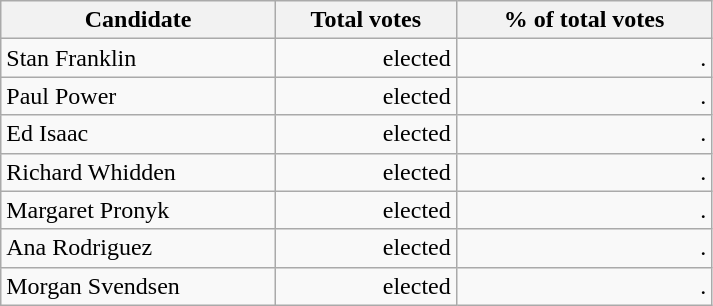<table class="wikitable" width="475">
<tr>
<th align="left">Candidate</th>
<th align="right">Total votes</th>
<th align="right">% of total votes</th>
</tr>
<tr>
<td align="left">Stan Franklin</td>
<td align="right">elected</td>
<td align="right">.</td>
</tr>
<tr>
<td align="left">Paul Power</td>
<td align="right">elected</td>
<td align="right">.</td>
</tr>
<tr>
<td align="left">Ed Isaac</td>
<td align="right">elected</td>
<td align="right">.</td>
</tr>
<tr>
<td align="left">Richard Whidden</td>
<td align="right">elected</td>
<td align="right">.</td>
</tr>
<tr>
<td align="left">Margaret Pronyk</td>
<td align="right">elected</td>
<td align="right">.</td>
</tr>
<tr>
<td align="left">Ana Rodriguez</td>
<td align="right">elected</td>
<td align="right">.</td>
</tr>
<tr>
<td align="left">Morgan Svendsen</td>
<td align="right">elected</td>
<td align="right">.</td>
</tr>
</table>
